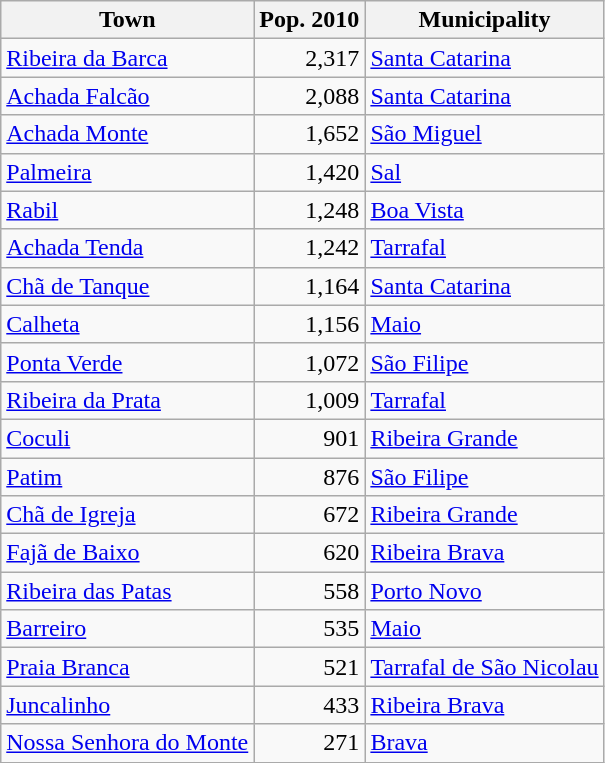<table class="wikitable sortable">
<tr>
<th>Town</th>
<th>Pop. 2010</th>
<th>Municipality</th>
</tr>
<tr>
<td><a href='#'>Ribeira da Barca</a></td>
<td align=right>2,317</td>
<td><a href='#'>Santa Catarina</a></td>
</tr>
<tr>
<td><a href='#'>Achada Falcão</a></td>
<td align=right>2,088</td>
<td><a href='#'>Santa Catarina</a></td>
</tr>
<tr>
<td><a href='#'>Achada Monte</a></td>
<td align=right>1,652</td>
<td><a href='#'>São Miguel</a></td>
</tr>
<tr>
<td><a href='#'>Palmeira</a></td>
<td align=right>1,420</td>
<td><a href='#'>Sal</a></td>
</tr>
<tr>
<td><a href='#'>Rabil</a></td>
<td align=right>1,248</td>
<td><a href='#'>Boa Vista</a></td>
</tr>
<tr>
<td><a href='#'>Achada Tenda</a></td>
<td align=right>1,242</td>
<td><a href='#'>Tarrafal</a></td>
</tr>
<tr>
<td><a href='#'>Chã de Tanque</a></td>
<td align=right>1,164</td>
<td><a href='#'>Santa Catarina</a></td>
</tr>
<tr>
<td><a href='#'>Calheta</a></td>
<td align=right>1,156</td>
<td><a href='#'>Maio</a></td>
</tr>
<tr>
<td><a href='#'>Ponta Verde</a></td>
<td align=right>1,072</td>
<td><a href='#'>São Filipe</a></td>
</tr>
<tr>
<td><a href='#'>Ribeira da Prata</a></td>
<td align=right>1,009</td>
<td><a href='#'>Tarrafal</a></td>
</tr>
<tr>
<td><a href='#'>Coculi</a></td>
<td align=right>901</td>
<td><a href='#'>Ribeira Grande</a></td>
</tr>
<tr>
<td><a href='#'>Patim</a></td>
<td align=right>876</td>
<td><a href='#'>São Filipe</a></td>
</tr>
<tr>
<td><a href='#'>Chã de Igreja</a></td>
<td align=right>672</td>
<td><a href='#'>Ribeira Grande</a></td>
</tr>
<tr>
<td><a href='#'>Fajã de Baixo</a></td>
<td align=right>620</td>
<td><a href='#'>Ribeira Brava</a></td>
</tr>
<tr>
<td><a href='#'>Ribeira das Patas</a></td>
<td align=right>558</td>
<td><a href='#'>Porto Novo</a></td>
</tr>
<tr>
<td><a href='#'>Barreiro</a></td>
<td align=right>535</td>
<td><a href='#'>Maio</a></td>
</tr>
<tr>
<td><a href='#'>Praia Branca</a></td>
<td align=right>521</td>
<td><a href='#'>Tarrafal de São Nicolau</a></td>
</tr>
<tr>
<td><a href='#'>Juncalinho</a></td>
<td align=right>433</td>
<td><a href='#'>Ribeira Brava</a></td>
</tr>
<tr>
<td><a href='#'>Nossa Senhora do Monte</a></td>
<td align=right>271</td>
<td><a href='#'>Brava</a></td>
</tr>
</table>
